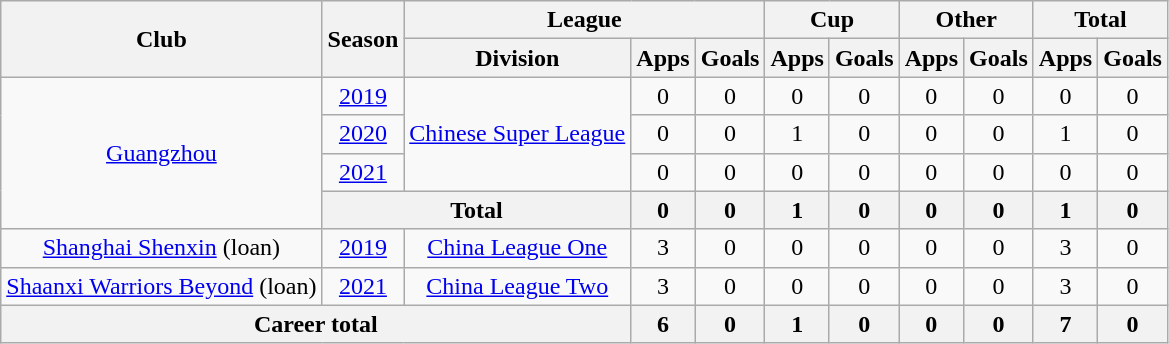<table class="wikitable" style="text-align: center">
<tr>
<th rowspan="2">Club</th>
<th rowspan="2">Season</th>
<th colspan="3">League</th>
<th colspan="2">Cup</th>
<th colspan="2">Other</th>
<th colspan="2">Total</th>
</tr>
<tr>
<th>Division</th>
<th>Apps</th>
<th>Goals</th>
<th>Apps</th>
<th>Goals</th>
<th>Apps</th>
<th>Goals</th>
<th>Apps</th>
<th>Goals</th>
</tr>
<tr>
<td rowspan="4"><a href='#'>Guangzhou</a></td>
<td><a href='#'>2019</a></td>
<td rowspan="3"><a href='#'>Chinese Super League</a></td>
<td>0</td>
<td>0</td>
<td>0</td>
<td>0</td>
<td>0</td>
<td>0</td>
<td>0</td>
<td>0</td>
</tr>
<tr>
<td><a href='#'>2020</a></td>
<td>0</td>
<td>0</td>
<td>1</td>
<td>0</td>
<td>0</td>
<td>0</td>
<td>1</td>
<td>0</td>
</tr>
<tr>
<td><a href='#'>2021</a></td>
<td>0</td>
<td>0</td>
<td>0</td>
<td>0</td>
<td>0</td>
<td>0</td>
<td>0</td>
<td>0</td>
</tr>
<tr>
<th colspan=2>Total</th>
<th>0</th>
<th>0</th>
<th>1</th>
<th>0</th>
<th>0</th>
<th>0</th>
<th>1</th>
<th>0</th>
</tr>
<tr>
<td><a href='#'>Shanghai Shenxin</a> (loan)</td>
<td><a href='#'>2019</a></td>
<td><a href='#'>China League One</a></td>
<td>3</td>
<td>0</td>
<td>0</td>
<td>0</td>
<td>0</td>
<td>0</td>
<td>3</td>
<td>0</td>
</tr>
<tr>
<td><a href='#'>Shaanxi Warriors Beyond</a> (loan)</td>
<td><a href='#'>2021</a></td>
<td><a href='#'>China League Two</a></td>
<td>3</td>
<td>0</td>
<td>0</td>
<td>0</td>
<td>0</td>
<td>0</td>
<td>3</td>
<td>0</td>
</tr>
<tr>
<th colspan=3>Career total</th>
<th>6</th>
<th>0</th>
<th>1</th>
<th>0</th>
<th>0</th>
<th>0</th>
<th>7</th>
<th>0</th>
</tr>
</table>
